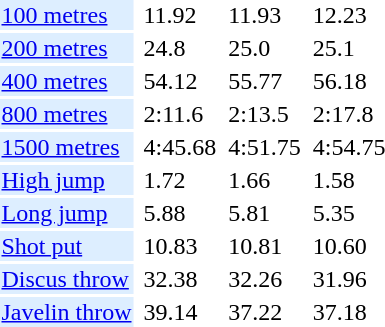<table>
<tr>
<td bgcolor = DDEEFF><a href='#'>100 metres</a></td>
<td></td>
<td>11.92</td>
<td></td>
<td>11.93</td>
<td></td>
<td>12.23</td>
</tr>
<tr>
<td bgcolor = DDEEFF><a href='#'>200 metres</a></td>
<td></td>
<td>24.8</td>
<td></td>
<td>25.0</td>
<td></td>
<td>25.1</td>
</tr>
<tr>
<td bgcolor = DDEEFF><a href='#'>400 metres</a></td>
<td></td>
<td>54.12</td>
<td></td>
<td>55.77</td>
<td></td>
<td>56.18</td>
</tr>
<tr>
<td bgcolor = DDEEFF><a href='#'>800 metres</a></td>
<td></td>
<td>2:11.6</td>
<td></td>
<td>2:13.5</td>
<td></td>
<td>2:17.8</td>
</tr>
<tr>
<td bgcolor = DDEEFF><a href='#'>1500 metres</a></td>
<td></td>
<td>4:45.68</td>
<td></td>
<td>4:51.75</td>
<td></td>
<td>4:54.75</td>
</tr>
<tr>
<td bgcolor = DDEEFF><a href='#'>High jump</a></td>
<td></td>
<td>1.72</td>
<td></td>
<td>1.66</td>
<td></td>
<td>1.58</td>
</tr>
<tr>
<td bgcolor = DDEEFF><a href='#'>Long jump</a></td>
<td></td>
<td>5.88</td>
<td></td>
<td>5.81</td>
<td></td>
<td>5.35</td>
</tr>
<tr>
<td bgcolor = DDEEFF><a href='#'>Shot put</a></td>
<td></td>
<td>10.83</td>
<td></td>
<td>10.81</td>
<td></td>
<td>10.60</td>
</tr>
<tr>
<td bgcolor = DDEEFF><a href='#'>Discus throw</a></td>
<td></td>
<td>32.38</td>
<td></td>
<td>32.26</td>
<td></td>
<td>31.96</td>
</tr>
<tr>
<td bgcolor = DDEEFF><a href='#'>Javelin throw</a></td>
<td></td>
<td>39.14</td>
<td></td>
<td>37.22</td>
<td></td>
<td>37.18</td>
</tr>
</table>
